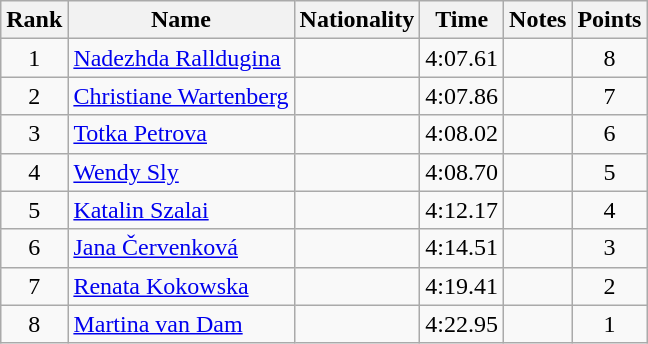<table class="wikitable sortable" style="text-align:center">
<tr>
<th>Rank</th>
<th>Name</th>
<th>Nationality</th>
<th>Time</th>
<th>Notes</th>
<th>Points</th>
</tr>
<tr>
<td>1</td>
<td align=left><a href='#'>Nadezhda Ralldugina</a></td>
<td align=left></td>
<td>4:07.61</td>
<td></td>
<td>8</td>
</tr>
<tr>
<td>2</td>
<td align=left><a href='#'>Christiane Wartenberg</a></td>
<td align=left></td>
<td>4:07.86</td>
<td></td>
<td>7</td>
</tr>
<tr>
<td>3</td>
<td align=left><a href='#'>Totka Petrova</a></td>
<td align=left></td>
<td>4:08.02</td>
<td></td>
<td>6</td>
</tr>
<tr>
<td>4</td>
<td align=left><a href='#'>Wendy Sly</a></td>
<td align=left></td>
<td>4:08.70</td>
<td></td>
<td>5</td>
</tr>
<tr>
<td>5</td>
<td align=left><a href='#'>Katalin Szalai</a></td>
<td align=left></td>
<td>4:12.17</td>
<td></td>
<td>4</td>
</tr>
<tr>
<td>6</td>
<td align=left><a href='#'>Jana Červenková</a></td>
<td align=left></td>
<td>4:14.51</td>
<td></td>
<td>3</td>
</tr>
<tr>
<td>7</td>
<td align=left><a href='#'>Renata Kokowska</a></td>
<td align=left></td>
<td>4:19.41</td>
<td></td>
<td>2</td>
</tr>
<tr>
<td>8</td>
<td align=left><a href='#'>Martina van Dam</a></td>
<td align=left></td>
<td>4:22.95</td>
<td></td>
<td>1</td>
</tr>
</table>
